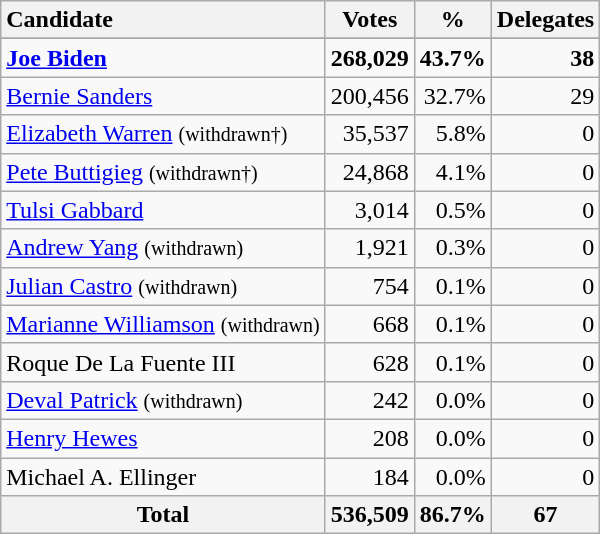<table class="wikitable sortable" style="text-align:right;">
<tr>
<th style="text-align:left;">Candidate</th>
<th>Votes</th>
<th>%</th>
<th>Delegates</th>
</tr>
<tr>
</tr>
<tr>
<td style="text-align:left;" data-sort-name="Biden, Joe"><strong><a href='#'>Joe Biden</a></strong></td>
<td><strong>268,029</strong></td>
<td><strong>43.7%</strong></td>
<td><strong>38</strong></td>
</tr>
<tr>
<td style="text-align:left;" data-sort-name="Sanders, Bernie"><a href='#'>Bernie Sanders</a></td>
<td>200,456</td>
<td>32.7%</td>
<td>29</td>
</tr>
<tr>
<td style="text-align:left;" data-sort-name="Warren, Elizabeth"><a href='#'>Elizabeth Warren</a> <small>(withdrawn†)</small></td>
<td>35,537</td>
<td>5.8%</td>
<td>0</td>
</tr>
<tr>
<td style="text-align:left;" data-sort-name="Buttigieg, Pete"><a href='#'>Pete Buttigieg</a> <small>(withdrawn†)</small></td>
<td>24,868</td>
<td>4.1%</td>
<td>0</td>
</tr>
<tr>
<td style="text-align:left;" data-sort-name="Gabbard, Tulsi"><a href='#'>Tulsi Gabbard</a></td>
<td>3,014</td>
<td>0.5%</td>
<td>0</td>
</tr>
<tr>
<td style="text-align:left;" data-sort-name="Yang, Andrew"><a href='#'>Andrew Yang</a> <small>(withdrawn)</small></td>
<td>1,921</td>
<td>0.3%</td>
<td>0</td>
</tr>
<tr>
<td style="text-align:left;" data-sort-name="Castro, Julian"><a href='#'>Julian Castro</a> <small>(withdrawn)</small></td>
<td>754</td>
<td>0.1%</td>
<td>0</td>
</tr>
<tr>
<td style="text-align:left;" data-sort-name="Williamson, Marianne"><a href='#'>Marianne Williamson</a> <small>(withdrawn)</small></td>
<td>668</td>
<td>0.1%</td>
<td>0</td>
</tr>
<tr>
<td style="text-align:left;" data-sort-name="De La Fuente III, Roque">Roque De La Fuente III</td>
<td>628</td>
<td>0.1%</td>
<td>0</td>
</tr>
<tr>
<td style="text-align:left;" data-sort-name="Patrick, Deval"><a href='#'>Deval Patrick</a> <small>(withdrawn)</small></td>
<td>242</td>
<td>0.0%</td>
<td>0</td>
</tr>
<tr>
<td style="text-align:left;" data-sort-name="Hewes, Henry"><a href='#'>Henry Hewes</a></td>
<td>208</td>
<td>0.0%</td>
<td>0</td>
</tr>
<tr>
<td style="text-align:left;" data-sort-name="Ellinger, Michael A.">Michael A. Ellinger</td>
<td>184</td>
<td>0.0%</td>
<td>0</td>
</tr>
<tr>
<th>Total</th>
<th>536,509</th>
<th>86.7%</th>
<th>67</th>
</tr>
</table>
